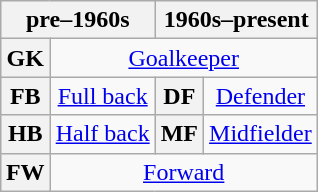<table class="wikitable plainrowheaders" style="text-align:center;margin-left:1em;float:right">
<tr>
<th colspan=2 scope=col>pre–1960s</th>
<th colspan=2 scope=col>1960s–present</th>
</tr>
<tr>
<th>GK</th>
<td colspan=3><a href='#'>Goalkeeper</a></td>
</tr>
<tr>
<th>FB</th>
<td><a href='#'>Full back</a></td>
<th>DF</th>
<td><a href='#'>Defender</a></td>
</tr>
<tr>
<th>HB</th>
<td><a href='#'>Half back</a></td>
<th>MF</th>
<td><a href='#'>Midfielder</a></td>
</tr>
<tr>
<th>FW</th>
<td colspan=3><a href='#'>Forward</a></td>
</tr>
</table>
